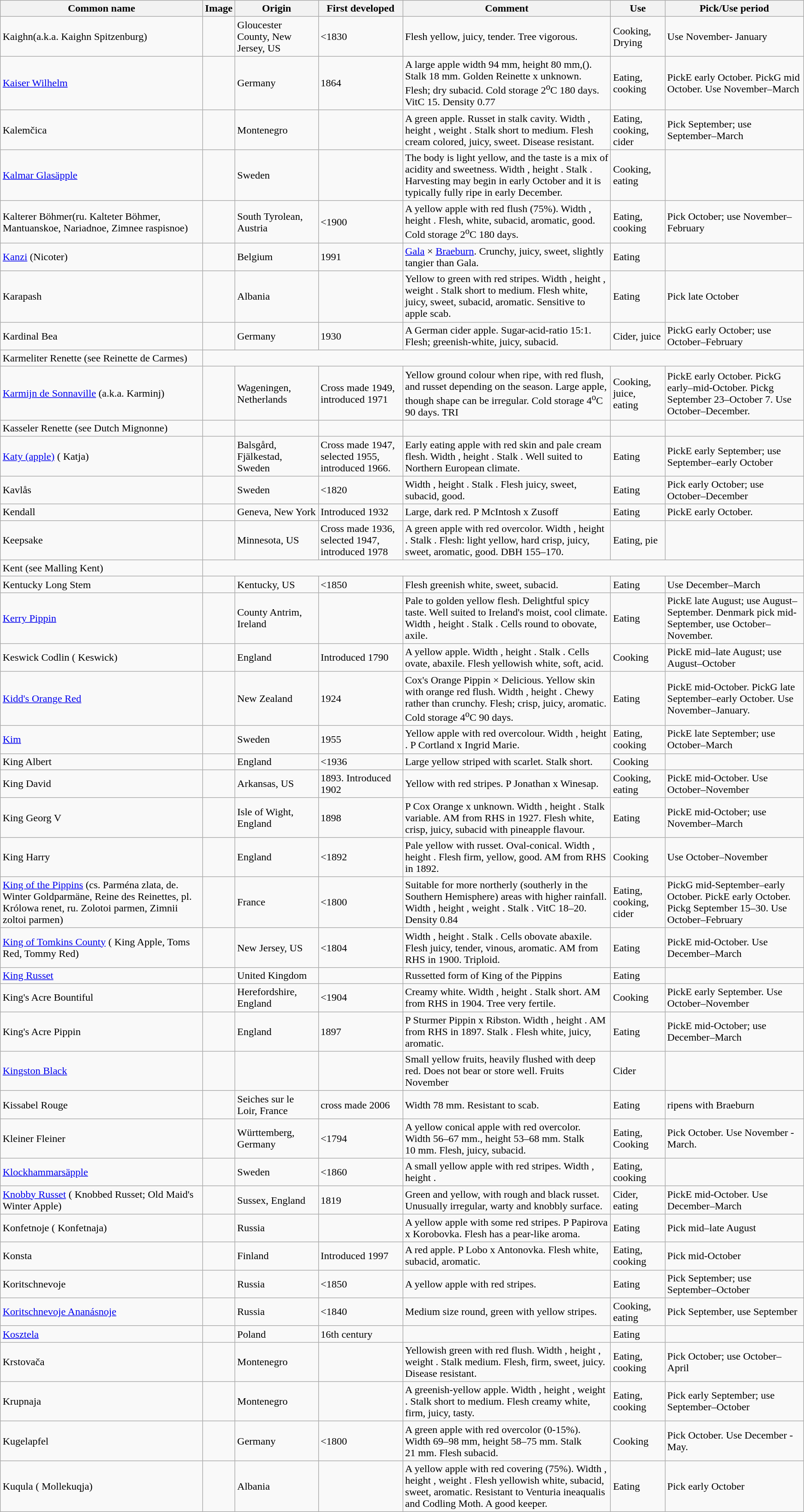<table class="wikitable sortable">
<tr>
<th>Common name</th>
<th>Image</th>
<th>Origin</th>
<th>First developed</th>
<th>Comment</th>
<th>Use</th>
<th>Pick/Use period</th>
</tr>
<tr>
<td>Kaighn(a.k.a. Kaighn Spitzenburg)</td>
<td></td>
<td>Gloucester County, New Jersey, US</td>
<td><1830</td>
<td>Flesh yellow, juicy, tender. Tree vigorous.</td>
<td>Cooking, Drying</td>
<td>Use November- January</td>
</tr>
<tr>
<td><a href='#'>Kaiser Wilhelm</a></td>
<td></td>
<td>Germany</td>
<td>1864</td>
<td>A large apple width 94 mm, height 80 mm,(). Stalk 18 mm. Golden Reinette x unknown. Flesh; dry subacid. Cold storage 2<sup>o</sup>C 180 days. VitC 15. Density 0.77</td>
<td>Eating, cooking</td>
<td>PickE early October. PickG mid October.  Use November–March</td>
</tr>
<tr>
<td>Kalemčica</td>
<td></td>
<td>Montenegro</td>
<td></td>
<td>A green apple. Russet in stalk cavity. Width , height , weight . Stalk short to medium. Flesh cream colored, juicy, sweet. Disease resistant.</td>
<td>Eating, cooking, cider</td>
<td>Pick September; use September–March</td>
</tr>
<tr>
<td><a href='#'>Kalmar Glasäpple</a></td>
<td></td>
<td>Sweden</td>
<td></td>
<td>The body is light yellow, and the taste is a mix of acidity and sweetness. Width , height . Stalk . Harvesting may begin in early October and it is typically fully ripe in early December.</td>
<td>Cooking, eating</td>
<td></td>
</tr>
<tr>
<td>Kalterer Böhmer(ru. Kalteter Böhmer, Mantuanskoe, Nariadnoe, Zimnee raspisnoe)</td>
<td></td>
<td>South Tyrolean, Austria</td>
<td><1900</td>
<td>A yellow apple with red flush (75%). Width , height . Flesh, white, subacid, aromatic, good. Cold storage 2<sup>o</sup>C 180 days.</td>
<td>Eating, cooking</td>
<td>Pick October; use November–February</td>
</tr>
<tr>
<td><a href='#'>Kanzi</a> (Nicoter)</td>
<td></td>
<td>Belgium</td>
<td>1991</td>
<td><a href='#'>Gala</a> × <a href='#'>Braeburn</a>. Crunchy, juicy, sweet, slightly tangier than Gala.</td>
<td>Eating</td>
<td></td>
</tr>
<tr>
<td>Karapash</td>
<td></td>
<td>Albania</td>
<td></td>
<td>Yellow to green with red stripes. Width , height , weight . Stalk short to medium. Flesh white, juicy, sweet, subacid, aromatic. Sensitive to apple scab.</td>
<td>Eating</td>
<td>Pick late October</td>
</tr>
<tr>
<td>Kardinal Bea</td>
<td></td>
<td>Germany</td>
<td>1930</td>
<td>A German cider apple. Sugar-acid-ratio 15:1. Flesh; greenish-white, juicy, subacid.</td>
<td>Cider, juice</td>
<td>PickG early October; use October–February</td>
</tr>
<tr>
<td>Karmeliter Renette (see Reinette de Carmes)</td>
</tr>
<tr>
<td><a href='#'>Karmijn de Sonnaville</a> (a.k.a. Karminj)</td>
<td></td>
<td>Wageningen, Netherlands</td>
<td>Cross made 1949, introduced 1971</td>
<td>Yellow ground colour when ripe, with red flush, and russet depending on the season. Large apple, though shape can be irregular. Cold storage 4<sup>o</sup>C 90 days. TRI</td>
<td>Cooking, juice, eating</td>
<td>PickE early October. PickG early–mid-October. Pickg September 23–October 7. Use October–December.</td>
</tr>
<tr>
<td>Kasseler Renette (see Dutch Mignonne)</td>
<td></td>
<td></td>
<td></td>
<td></td>
<td></td>
<td></td>
</tr>
<tr>
<td><a href='#'>Katy (apple)</a> ( Katja)</td>
<td></td>
<td>Balsgård, Fjälkestad, Sweden</td>
<td>Cross made 1947, selected 1955, introduced 1966.</td>
<td>Early eating apple with red skin and pale cream flesh. Width , height . Stalk . Well suited to Northern European climate.</td>
<td>Eating</td>
<td>PickE early September; use September–early October</td>
</tr>
<tr>
<td>Kavlås</td>
<td></td>
<td>Sweden</td>
<td><1820</td>
<td>Width , height . Stalk . Flesh juicy, sweet, subacid, good.</td>
<td>Eating</td>
<td>Pick early October; use October–December</td>
</tr>
<tr>
<td>Kendall</td>
<td></td>
<td>Geneva, New York</td>
<td>Introduced 1932</td>
<td>Large, dark red. P McIntosh x Zusoff</td>
<td>Eating</td>
<td>PickE early October.</td>
</tr>
<tr>
<td>Keepsake</td>
<td></td>
<td>Minnesota, US</td>
<td>Cross made 1936, selected 1947, introduced 1978</td>
<td>A green apple with red overcolor. Width , height . Stalk . Flesh: light yellow, hard crisp, juicy, sweet, aromatic, good. DBH 155–170.</td>
<td>Eating, pie</td>
<td></td>
</tr>
<tr>
<td>Kent (see Malling Kent)</td>
</tr>
<tr>
<td>Kentucky Long Stem</td>
<td></td>
<td>Kentucky, US</td>
<td><1850</td>
<td>Flesh greenish white, sweet, subacid.</td>
<td>Eating</td>
<td>Use December–March</td>
</tr>
<tr>
<td><a href='#'>Kerry Pippin</a></td>
<td></td>
<td>County Antrim, Ireland</td>
<td></td>
<td>Pale to golden yellow flesh. Delightful spicy taste. Well suited to Ireland's moist, cool climate. Width , height . Stalk . Cells round to obovate, axile.</td>
<td>Eating</td>
<td>PickE late August; use August–September. Denmark pick mid-September, use October–November.</td>
</tr>
<tr>
<td>Keswick Codlin ( Keswick)</td>
<td></td>
<td>England</td>
<td>Introduced 1790</td>
<td>A yellow apple. Width , height . Stalk . Cells ovate, abaxile. Flesh yellowish white, soft, acid.</td>
<td>Cooking</td>
<td>PickE mid–late August; use August–October</td>
</tr>
<tr>
<td><a href='#'>Kidd's Orange Red</a> </td>
<td></td>
<td>New Zealand</td>
<td>1924</td>
<td>Cox's Orange Pippin × Delicious. Yellow skin with orange red flush. Width , height . Chewy rather than crunchy. Flesh; crisp, juicy, aromatic. Cold storage 4<sup>o</sup>C 90 days.</td>
<td>Eating</td>
<td>PickE mid-October. PickG late September–early October. Use November–January.</td>
</tr>
<tr>
<td><a href='#'>Kim</a></td>
<td></td>
<td>Sweden</td>
<td>1955</td>
<td>Yellow apple with red overcolour. Width , height . P Cortland x Ingrid Marie.</td>
<td>Eating, cooking</td>
<td>PickE late September; use October–March</td>
</tr>
<tr>
<td>King Albert</td>
<td></td>
<td>England</td>
<td><1936</td>
<td>Large yellow striped with scarlet. Stalk short.</td>
<td>Cooking</td>
<td></td>
</tr>
<tr>
<td>King David</td>
<td></td>
<td>Arkansas, US</td>
<td>1893. Introduced 1902</td>
<td>Yellow with red stripes. P Jonathan x Winesap.</td>
<td>Cooking, eating</td>
<td>PickE mid-October. Use October–November</td>
</tr>
<tr>
<td>King Georg V</td>
<td></td>
<td>Isle of Wight, England</td>
<td>1898</td>
<td>P Cox Orange x unknown. Width , height . Stalk variable. AM from RHS in 1927. Flesh white, crisp, juicy, subacid with pineapple flavour.</td>
<td>Eating</td>
<td>PickE mid-October; use November–March</td>
</tr>
<tr>
<td>King Harry</td>
<td></td>
<td>England</td>
<td><1892</td>
<td>Pale yellow with russet. Oval-conical. Width , height . Flesh firm, yellow, good. AM from RHS in 1892.</td>
<td>Cooking</td>
<td>Use October–November</td>
</tr>
<tr>
<td><a href='#'>King of the Pippins</a> (cs. Parména zlata, de. Winter Goldparmäne,  Reine des Reinettes, pl. Królowa renet, ru. Zolotoi parmen, Zimnii zoltoi parmen) </td>
<td></td>
<td>France</td>
<td><1800</td>
<td>Suitable for more northerly (southerly in the Southern Hemisphere) areas with higher rainfall. Width , height , weight . Stalk . VitC 18–20. Density 0.84</td>
<td>Eating, cooking, cider</td>
<td>PickG mid-September–early October. PickE early October. Pickg September 15–30. Use October–February</td>
</tr>
<tr>
<td><a href='#'>King of Tomkins County</a> ( King Apple, Toms Red, Tommy Red)</td>
<td></td>
<td>New Jersey, US</td>
<td><1804</td>
<td>Width , height . Stalk . Cells obovate abaxile. Flesh juicy, tender, vinous, aromatic. AM from RHS in 1900. Triploid.</td>
<td>Eating</td>
<td>PickE mid-October. Use December–March</td>
</tr>
<tr>
<td><a href='#'>King Russet</a> </td>
<td></td>
<td>United Kingdom</td>
<td></td>
<td>Russetted form of King of the Pippins</td>
<td>Eating</td>
<td></td>
</tr>
<tr>
<td>King's Acre Bountiful</td>
<td></td>
<td>Herefordshire, England</td>
<td><1904</td>
<td>Creamy white. Width , height . Stalk short. AM from RHS in 1904. Tree very fertile.</td>
<td>Cooking</td>
<td>PickE early September. Use October–November</td>
</tr>
<tr>
<td>King's Acre Pippin</td>
<td></td>
<td>England</td>
<td>1897</td>
<td>P Sturmer Pippin x Ribston. Width , height . AM from RHS in 1897. Stalk . Flesh white, juicy, aromatic.</td>
<td>Eating</td>
<td>PickE mid-October; use December–March</td>
</tr>
<tr>
<td><a href='#'>Kingston Black</a> </td>
<td></td>
<td></td>
<td></td>
<td>Small yellow fruits, heavily flushed with deep red. Does not bear or store well. Fruits November</td>
<td>Cider</td>
<td></td>
</tr>
<tr>
<td>Kissabel Rouge</td>
<td></td>
<td>Seiches sur le Loir, France</td>
<td>cross made 2006</td>
<td>Width 78 mm. Resistant to scab.</td>
<td>Eating</td>
<td>ripens with Braeburn</td>
</tr>
<tr>
<td>Kleiner Fleiner</td>
<td></td>
<td>Württemberg, Germany</td>
<td><1794</td>
<td>A yellow conical apple with red overcolor. Width 56–67 mm., height 53–68 mm. Stalk 10 mm. Flesh, juicy, subacid.</td>
<td>Eating, Cooking</td>
<td>Pick October. Use November - March.</td>
</tr>
<tr>
<td><a href='#'>Klockhammarsäpple</a></td>
<td></td>
<td>Sweden</td>
<td><1860</td>
<td>A small yellow apple with red stripes. Width , height .</td>
<td>Eating, cooking</td>
<td></td>
</tr>
<tr>
<td><a href='#'>Knobby Russet</a> ( Knobbed Russet; Old Maid's Winter Apple)</td>
<td></td>
<td>Sussex, England</td>
<td>1819</td>
<td>Green and yellow, with rough and black russet. Unusually irregular, warty and knobbly surface.</td>
<td>Cider, eating</td>
<td>PickE mid-October. Use December–March</td>
</tr>
<tr>
<td>Konfetnoje ( Konfetnaja)</td>
<td></td>
<td>Russia</td>
<td></td>
<td>A yellow apple with some red stripes. P Papirova x Korobovka. Flesh has a pear-like aroma.</td>
<td>Eating</td>
<td>Pick mid–late August</td>
</tr>
<tr>
<td>Konsta</td>
<td></td>
<td>Finland</td>
<td>Introduced 1997</td>
<td>A red apple. P Lobo x Antonovka. Flesh white, subacid, aromatic.</td>
<td>Eating, cooking</td>
<td>Pick mid-October</td>
</tr>
<tr>
<td>Koritschnevoje</td>
<td></td>
<td>Russia</td>
<td><1850</td>
<td>A yellow apple with red stripes.</td>
<td>Eating</td>
<td>Pick September; use September–October</td>
</tr>
<tr>
<td><a href='#'>Koritschnevoje Ananásnoje</a></td>
<td></td>
<td>Russia</td>
<td><1840</td>
<td>Medium size round, green with yellow stripes.</td>
<td>Cooking, eating</td>
<td>Pick September, use September</td>
</tr>
<tr>
<td><a href='#'>Kosztela</a></td>
<td></td>
<td>Poland</td>
<td>16th century</td>
<td></td>
<td>Eating</td>
<td></td>
</tr>
<tr>
<td>Krstovača</td>
<td></td>
<td>Montenegro</td>
<td></td>
<td>Yellowish green with red flush. Width , height , weight . Stalk medium. Flesh, firm, sweet, juicy. Disease resistant.</td>
<td>Eating, cooking</td>
<td>Pick October; use October–April</td>
</tr>
<tr>
<td>Krupnaja</td>
<td></td>
<td>Montenegro</td>
<td></td>
<td>A greenish-yellow apple. Width , height , weight . Stalk short to medium. Flesh creamy white, firm, juicy, tasty.</td>
<td>Eating, cooking</td>
<td>Pick early September; use September–October</td>
</tr>
<tr>
<td>Kugelapfel</td>
<td></td>
<td>Germany</td>
<td><1800</td>
<td>A green apple with red overcolor (0-15%). Width 69–98 mm, height 58–75 mm. Stalk 21 mm. Flesh subacid.</td>
<td>Cooking</td>
<td>Pick October. Use December - May.</td>
</tr>
<tr>
<td>Kuqula ( Mollekuqja)</td>
<td></td>
<td>Albania</td>
<td></td>
<td>A yellow apple with red covering (75%). Width , height , weight . Flesh yellowish white, subacid, sweet, aromatic. Resistant to Venturia ineaqualis and Codling Moth. A good keeper.</td>
<td>Eating</td>
<td>Pick early October</td>
</tr>
</table>
